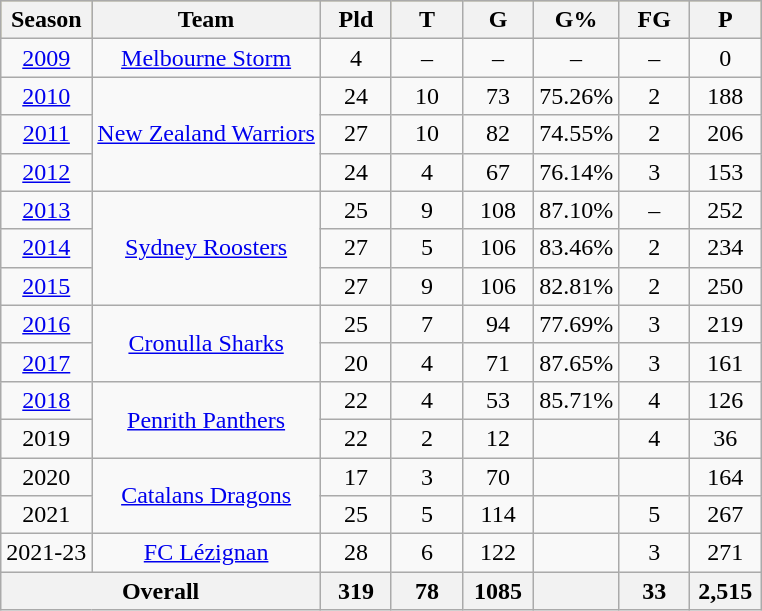<table class="wikitable" style="text-align:center">
<tr bgcolor="#bdb76b">
<th>Season</th>
<th>Team</th>
<th width="40">Pld</th>
<th width="40">T</th>
<th width="40">G</th>
<th width="40">G%</th>
<th width="40">FG</th>
<th width="40">P</th>
</tr>
<tr>
<td><a href='#'>2009</a></td>
<td><a href='#'>Melbourne Storm</a></td>
<td>4</td>
<td>–</td>
<td>–</td>
<td>–</td>
<td>–</td>
<td>0</td>
</tr>
<tr>
<td><a href='#'>2010</a></td>
<td rowspan="3"><a href='#'>New Zealand Warriors</a></td>
<td>24</td>
<td>10</td>
<td>73</td>
<td>75.26%</td>
<td>2</td>
<td>188</td>
</tr>
<tr>
<td><a href='#'>2011</a></td>
<td>27</td>
<td>10</td>
<td>82</td>
<td>74.55%</td>
<td>2</td>
<td>206</td>
</tr>
<tr>
<td><a href='#'>2012</a></td>
<td>24</td>
<td>4</td>
<td>67</td>
<td>76.14%</td>
<td>3</td>
<td>153</td>
</tr>
<tr>
<td><a href='#'>2013</a></td>
<td rowspan="3"><a href='#'>Sydney Roosters</a></td>
<td>25</td>
<td>9</td>
<td>108</td>
<td>87.10%</td>
<td>–</td>
<td>252</td>
</tr>
<tr>
<td><a href='#'>2014</a></td>
<td>27</td>
<td>5</td>
<td>106</td>
<td>83.46%</td>
<td>2</td>
<td>234</td>
</tr>
<tr>
<td><a href='#'>2015</a></td>
<td>27</td>
<td>9</td>
<td>106</td>
<td>82.81%</td>
<td>2</td>
<td>250</td>
</tr>
<tr>
<td><a href='#'>2016</a></td>
<td rowspan="2"><a href='#'>Cronulla Sharks</a></td>
<td>25</td>
<td>7</td>
<td>94</td>
<td>77.69%</td>
<td>3</td>
<td>219</td>
</tr>
<tr>
<td><a href='#'>2017</a></td>
<td>20</td>
<td>4</td>
<td>71</td>
<td>87.65%</td>
<td>3</td>
<td>161</td>
</tr>
<tr>
<td><a href='#'>2018</a></td>
<td rowspan="2"><a href='#'>Penrith Panthers</a></td>
<td>22</td>
<td>4</td>
<td>53</td>
<td>85.71%</td>
<td>4</td>
<td>126</td>
</tr>
<tr>
<td>2019</td>
<td>22</td>
<td>2</td>
<td>12</td>
<td></td>
<td>4</td>
<td>36</td>
</tr>
<tr>
<td>2020</td>
<td rowspan="2"><a href='#'>Catalans Dragons</a></td>
<td>17</td>
<td>3</td>
<td>70</td>
<td></td>
<td></td>
<td>164</td>
</tr>
<tr>
<td>2021</td>
<td>25</td>
<td>5</td>
<td>114</td>
<td></td>
<td>5</td>
<td>267</td>
</tr>
<tr>
<td>2021-23</td>
<td><a href='#'>FC Lézignan</a></td>
<td>28</td>
<td>6</td>
<td>122</td>
<td></td>
<td>3</td>
<td>271</td>
</tr>
<tr>
<th colspan="2">Overall</th>
<th>319</th>
<th>78</th>
<th>1085</th>
<th></th>
<th>33</th>
<th>2,515</th>
</tr>
</table>
